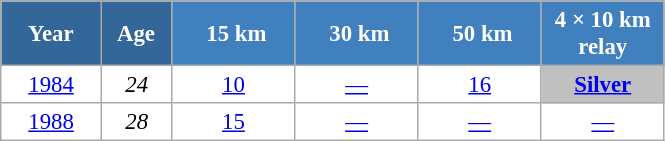<table class="wikitable" style="font-size:95%; text-align:center; border:grey solid 1px; border-collapse:collapse; background:#ffffff;">
<tr>
<th style="background-color:#369; color:white; width:60px;"> Year </th>
<th style="background-color:#369; color:white; width:40px;"> Age </th>
<th style="background-color:#4180be; color:white; width:75px;"> 15 km</th>
<th style="background-color:#4180be; color:white; width:75px;"> 30 km</th>
<th style="background-color:#4180be; color:white; width:75px;"> 50 km</th>
<th style="background-color:#4180be; color:white; width:75px;"> 4 × 10 km <br> relay </th>
</tr>
<tr>
<td><a href='#'>1984</a></td>
<td><em>24</em></td>
<td><a href='#'>10</a></td>
<td><a href='#'>—</a></td>
<td><a href='#'>16</a></td>
<td style="background:silver;"><a href='#'><strong>Silver</strong></a></td>
</tr>
<tr>
<td><a href='#'>1988</a></td>
<td><em>28</em></td>
<td><a href='#'>15</a></td>
<td><a href='#'>—</a></td>
<td><a href='#'>—</a></td>
<td><a href='#'>—</a></td>
</tr>
</table>
